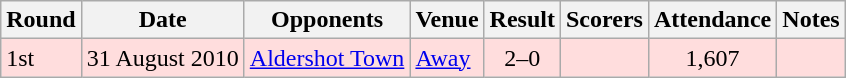<table class=wikitable>
<tr>
<th>Round</th>
<th>Date</th>
<th>Opponents</th>
<th>Venue</th>
<th>Result</th>
<th>Scorers</th>
<th>Attendance</th>
<th>Notes</th>
</tr>
<tr style="background:#fdd;">
<td>1st</td>
<td>31 August 2010</td>
<td><a href='#'>Aldershot Town</a></td>
<td><a href='#'>Away</a></td>
<td style="text-align:center;">2–0</td>
<td></td>
<td style="text-align:center;">1,607</td>
<td></td>
</tr>
</table>
